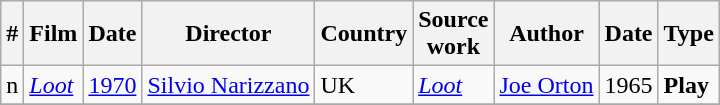<table class="wikitable">
<tr>
<th>#</th>
<th>Film</th>
<th>Date</th>
<th>Director</th>
<th>Country</th>
<th>Source<br>work</th>
<th>Author</th>
<th>Date</th>
<th>Type</th>
</tr>
<tr>
<td>n</td>
<td><em><a href='#'>Loot</a></em></td>
<td><a href='#'>1970</a></td>
<td><a href='#'>Silvio Narizzano</a></td>
<td>UK</td>
<td><em><a href='#'>Loot</a></em></td>
<td><a href='#'>Joe Orton</a></td>
<td>1965</td>
<td><strong>Play</strong></td>
</tr>
<tr>
</tr>
</table>
